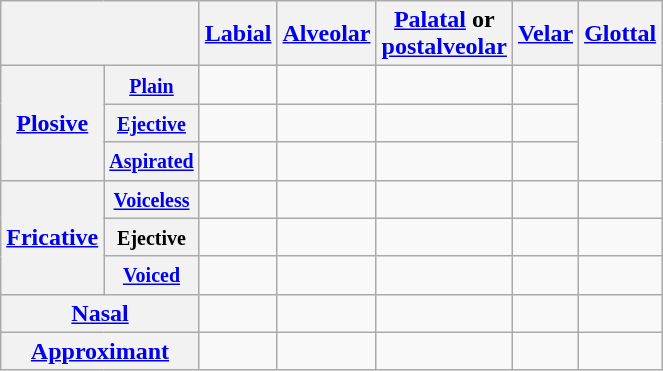<table class="wikitable" style="text-align:center;">
<tr>
<th colspan="2"></th>
<th><a href='#'>Labial</a></th>
<th><a href='#'>Alveolar</a></th>
<th><a href='#'>Palatal</a> or<br><a href='#'>postalveolar</a></th>
<th><a href='#'>Velar</a></th>
<th><a href='#'>Glottal</a></th>
</tr>
<tr>
<th rowspan="3"><a href='#'>Plosive</a></th>
<th><small><a href='#'>Plain</a></small></th>
<td></td>
<td></td>
<td></td>
<td></td>
<td rowspan="3"></td>
</tr>
<tr>
<th><small> <a href='#'>Ejective</a></small></th>
<td></td>
<td></td>
<td></td>
<td></td>
</tr>
<tr>
<th><small><a href='#'>Aspirated</a></small></th>
<td></td>
<td></td>
<td></td>
<td></td>
</tr>
<tr>
<th rowspan="3"><a href='#'>Fricative</a></th>
<th><small> <a href='#'>Voiceless</a></small></th>
<td></td>
<td></td>
<td></td>
<td></td>
<td></td>
</tr>
<tr>
<th><small>Ejective</small></th>
<td></td>
<td></td>
<td></td>
<td></td>
<td></td>
</tr>
<tr>
<th><small><a href='#'>Voiced</a></small></th>
<td></td>
<td></td>
<td></td>
<td></td>
<td></td>
</tr>
<tr>
<th colspan="2"><a href='#'>Nasal</a></th>
<td></td>
<td></td>
<td></td>
<td></td>
<td></td>
</tr>
<tr>
<th colspan="2"><a href='#'>Approximant</a></th>
<td></td>
<td></td>
<td></td>
<td></td>
<td></td>
</tr>
</table>
